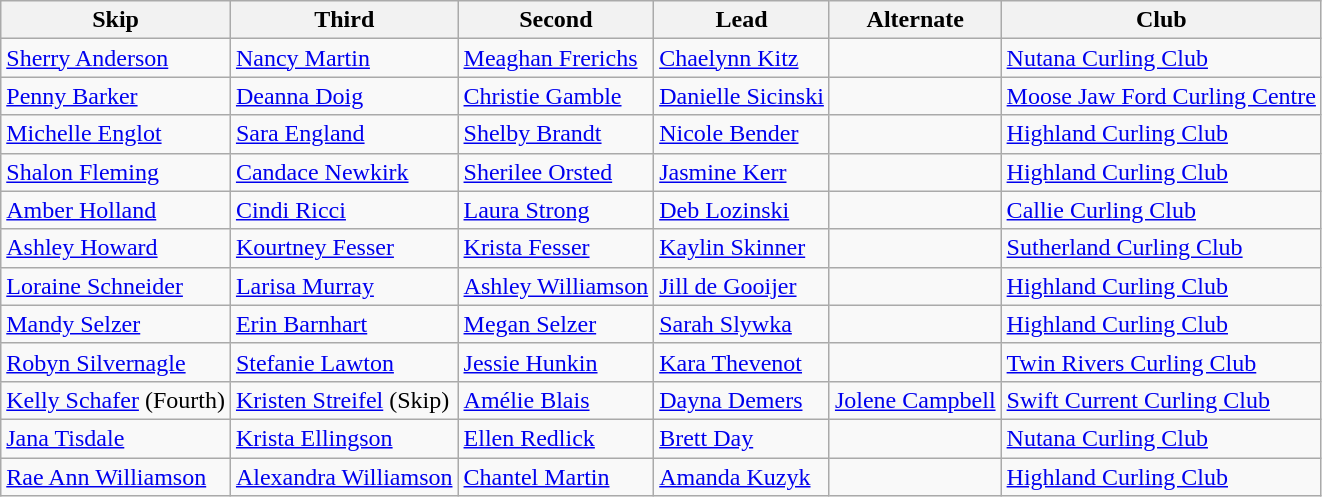<table class="wikitable" border="1">
<tr>
<th>Skip</th>
<th>Third</th>
<th>Second</th>
<th>Lead</th>
<th>Alternate</th>
<th>Club</th>
</tr>
<tr>
<td><a href='#'>Sherry Anderson</a></td>
<td><a href='#'>Nancy Martin</a></td>
<td><a href='#'>Meaghan Frerichs</a></td>
<td><a href='#'>Chaelynn Kitz</a></td>
<td></td>
<td><a href='#'>Nutana Curling Club</a></td>
</tr>
<tr>
<td><a href='#'>Penny Barker</a></td>
<td><a href='#'>Deanna Doig</a></td>
<td><a href='#'>Christie Gamble</a></td>
<td><a href='#'>Danielle Sicinski</a></td>
<td></td>
<td><a href='#'>Moose Jaw Ford Curling Centre</a></td>
</tr>
<tr>
<td><a href='#'>Michelle Englot</a></td>
<td><a href='#'>Sara England</a></td>
<td><a href='#'>Shelby Brandt</a></td>
<td><a href='#'>Nicole Bender</a></td>
<td></td>
<td><a href='#'>Highland Curling Club</a></td>
</tr>
<tr>
<td><a href='#'>Shalon Fleming</a></td>
<td><a href='#'>Candace Newkirk</a></td>
<td><a href='#'>Sherilee Orsted</a></td>
<td><a href='#'>Jasmine Kerr</a></td>
<td></td>
<td><a href='#'>Highland Curling Club</a></td>
</tr>
<tr>
<td><a href='#'>Amber Holland</a></td>
<td><a href='#'>Cindi Ricci</a></td>
<td><a href='#'>Laura Strong</a></td>
<td><a href='#'>Deb Lozinski</a></td>
<td></td>
<td><a href='#'>Callie Curling Club</a></td>
</tr>
<tr>
<td><a href='#'>Ashley Howard</a></td>
<td><a href='#'>Kourtney Fesser</a></td>
<td><a href='#'>Krista Fesser</a></td>
<td><a href='#'>Kaylin Skinner</a></td>
<td></td>
<td><a href='#'>Sutherland Curling Club</a></td>
</tr>
<tr>
<td><a href='#'>Loraine Schneider</a></td>
<td><a href='#'>Larisa Murray</a></td>
<td><a href='#'>Ashley Williamson</a></td>
<td><a href='#'>Jill de Gooijer</a></td>
<td></td>
<td><a href='#'>Highland Curling Club</a></td>
</tr>
<tr>
<td><a href='#'>Mandy Selzer</a></td>
<td><a href='#'>Erin Barnhart</a></td>
<td><a href='#'>Megan Selzer</a></td>
<td><a href='#'>Sarah Slywka</a></td>
<td></td>
<td><a href='#'>Highland Curling Club</a></td>
</tr>
<tr>
<td><a href='#'>Robyn Silvernagle</a></td>
<td><a href='#'>Stefanie Lawton</a></td>
<td><a href='#'>Jessie Hunkin</a></td>
<td><a href='#'>Kara Thevenot</a></td>
<td></td>
<td><a href='#'>Twin Rivers Curling Club</a></td>
</tr>
<tr>
<td><a href='#'>Kelly Schafer</a> (Fourth)</td>
<td><a href='#'>Kristen Streifel</a> (Skip)</td>
<td><a href='#'>Amélie Blais</a></td>
<td><a href='#'>Dayna Demers</a></td>
<td><a href='#'>Jolene Campbell</a></td>
<td><a href='#'>Swift Current Curling Club</a></td>
</tr>
<tr>
<td><a href='#'>Jana Tisdale</a></td>
<td><a href='#'>Krista Ellingson</a></td>
<td><a href='#'>Ellen Redlick</a></td>
<td><a href='#'>Brett Day</a></td>
<td></td>
<td><a href='#'>Nutana Curling Club</a></td>
</tr>
<tr>
<td><a href='#'>Rae Ann Williamson</a></td>
<td><a href='#'>Alexandra Williamson</a></td>
<td><a href='#'>Chantel Martin</a></td>
<td><a href='#'>Amanda Kuzyk</a></td>
<td></td>
<td><a href='#'>Highland Curling Club</a></td>
</tr>
</table>
